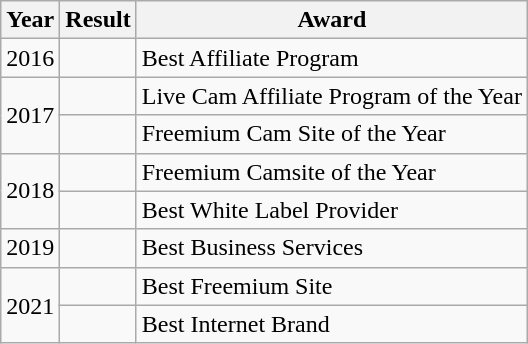<table class="wikitable">
<tr>
<th>Year</th>
<th>Result</th>
<th>Award</th>
</tr>
<tr>
<td>2016</td>
<td></td>
<td>Best Affiliate Program</td>
</tr>
<tr>
<td rowspan="2">2017</td>
<td></td>
<td>Live Cam Affiliate Program of the Year</td>
</tr>
<tr>
<td></td>
<td>Freemium Cam Site of the Year</td>
</tr>
<tr>
<td rowspan="2" 2018>2018</td>
<td></td>
<td>Freemium Camsite of the Year</td>
</tr>
<tr>
<td></td>
<td>Best White Label Provider</td>
</tr>
<tr>
<td 2019>2019</td>
<td></td>
<td>Best Business Services</td>
</tr>
<tr>
<td rowspan="2" 2021>2021</td>
<td></td>
<td>Best Freemium Site</td>
</tr>
<tr>
<td></td>
<td>Best Internet Brand</td>
</tr>
</table>
